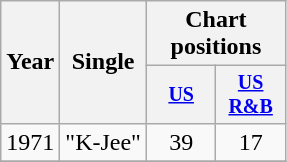<table class="wikitable" style="text-align:center;">
<tr>
<th rowspan=2>Year</th>
<th rowspan=2>Single</th>
<th colspan=3>Chart positions</th>
</tr>
<tr style="font-size:smaller;">
<th width=40><a href='#'>US</a></th>
<th width=40><a href='#'>US<br>R&B</a></th>
</tr>
<tr>
<td>1971</td>
<td align=left>"K-Jee"</td>
<td>39</td>
<td>17</td>
</tr>
<tr>
</tr>
</table>
